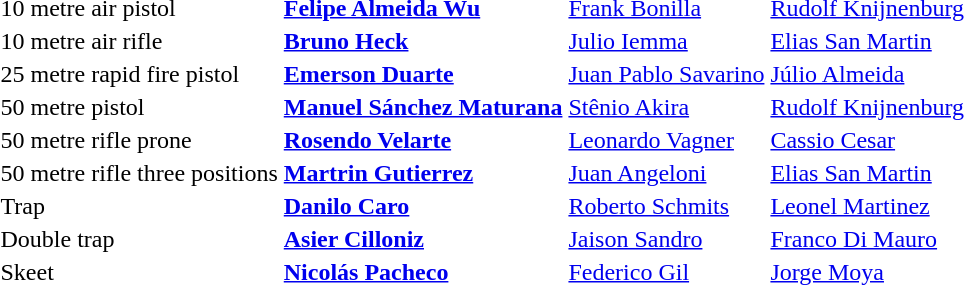<table>
<tr>
<td>10 metre air pistol</td>
<td><strong><a href='#'>Felipe Almeida Wu</a></strong><br></td>
<td><a href='#'>Frank Bonilla</a><br></td>
<td><a href='#'>Rudolf Knijnenburg</a><br></td>
</tr>
<tr>
<td>10 metre air rifle</td>
<td><strong><a href='#'>Bruno Heck</a></strong><br></td>
<td><a href='#'>Julio Iemma</a><br></td>
<td><a href='#'>Elias San Martin</a><br></td>
</tr>
<tr>
<td>25 metre rapid fire pistol</td>
<td><strong><a href='#'>Emerson Duarte</a></strong><br></td>
<td><a href='#'>Juan Pablo Savarino</a><br></td>
<td><a href='#'>Júlio Almeida</a><br></td>
</tr>
<tr>
<td>50 metre pistol</td>
<td><strong><a href='#'>Manuel Sánchez Maturana</a></strong><br></td>
<td><a href='#'>Stênio Akira</a><br></td>
<td><a href='#'>Rudolf Knijnenburg</a><br></td>
</tr>
<tr>
<td>50 metre rifle prone</td>
<td><strong><a href='#'>Rosendo Velarte</a></strong><br></td>
<td><a href='#'>Leonardo Vagner</a><br></td>
<td><a href='#'>Cassio Cesar</a><br></td>
</tr>
<tr>
<td>50 metre rifle three positions</td>
<td><strong><a href='#'>Martrin Gutierrez</a></strong><br></td>
<td><a href='#'>Juan Angeloni</a><br></td>
<td><a href='#'>Elias San Martin</a><br></td>
</tr>
<tr>
<td>Trap</td>
<td><strong><a href='#'>Danilo Caro</a></strong><br></td>
<td><a href='#'>Roberto Schmits</a><br></td>
<td><a href='#'>Leonel Martinez</a><br></td>
</tr>
<tr>
<td>Double trap</td>
<td><strong><a href='#'>Asier Cilloniz</a></strong><br></td>
<td><a href='#'>Jaison Sandro</a><br></td>
<td><a href='#'>Franco Di Mauro</a><br></td>
</tr>
<tr>
<td>Skeet</td>
<td><strong><a href='#'>Nicolás Pacheco</a></strong><br></td>
<td><a href='#'>Federico Gil</a><br></td>
<td><a href='#'>Jorge Moya</a><br></td>
</tr>
</table>
